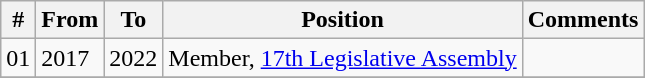<table class="wikitable sortable">
<tr>
<th>#</th>
<th>From</th>
<th>To</th>
<th>Position</th>
<th>Comments</th>
</tr>
<tr>
<td>01</td>
<td>2017</td>
<td>2022</td>
<td>Member, <a href='#'>17th Legislative Assembly</a></td>
<td></td>
</tr>
<tr>
</tr>
</table>
